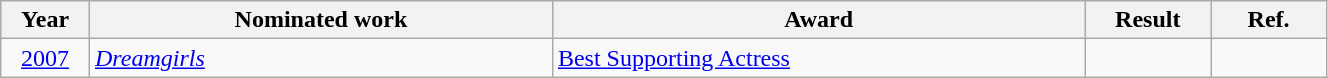<table class="wikitable" style="width:70%;">
<tr>
<th style="width:3%;">Year</th>
<th style="width:20%;">Nominated work</th>
<th style="width:23%;">Award</th>
<th style="width:5%;">Result</th>
<th style="width:5%;">Ref.</th>
</tr>
<tr>
<td align="center"><a href='#'>2007</a></td>
<td><em><a href='#'>Dreamgirls</a></em></td>
<td><a href='#'>Best Supporting Actress</a></td>
<td></td>
<td align="center"></td>
</tr>
</table>
